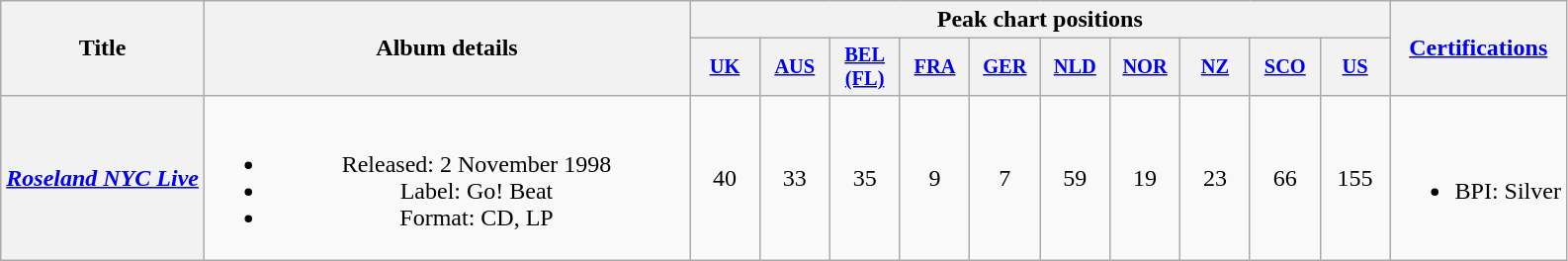<table class="wikitable plainrowheaders" style="text-align:center;">
<tr>
<th rowspan="2">Title</th>
<th rowspan="2" style="width:20em">Album details</th>
<th colspan="10">Peak chart positions</th>
<th rowspan="2"><a href='#'>Certifications</a></th>
</tr>
<tr>
<th scope="col" style="width:3em;font-size:85%;"><a href='#'>UK</a><br></th>
<th scope="col" style="width:3em;font-size:85%;"><a href='#'>AUS</a><br></th>
<th scope="col" style="width:3em;font-size:85%;"><a href='#'>BEL<br>(FL)</a><br></th>
<th scope="col" style="width:3em;font-size:85%;"><a href='#'>FRA</a><br></th>
<th scope="col" style="width:3em;font-size:85%;"><a href='#'>GER</a><br></th>
<th scope="col" style="width:3em;font-size:85%;"><a href='#'>NLD</a><br></th>
<th scope="col" style="width:3em;font-size:85%;"><a href='#'>NOR</a><br></th>
<th scope="col" style="width:3em;font-size:85%;"><a href='#'>NZ</a><br></th>
<th scope="col" style="width:3em;font-size:85%;"><a href='#'>SCO</a><br></th>
<th scope="col" style="width:3em;font-size:85%;"><a href='#'>US</a><br></th>
</tr>
<tr>
<th scope="row"><em><a href='#'>Roseland NYC Live</a></em></th>
<td><br><ul><li>Released: 2 November 1998</li><li>Label: Go! Beat </li><li>Format: CD, LP</li></ul></td>
<td>40</td>
<td>33</td>
<td>35</td>
<td>9</td>
<td>7</td>
<td>59</td>
<td>19</td>
<td>23</td>
<td>66</td>
<td>155</td>
<td><br><ul><li>BPI: Silver</li></ul></td>
</tr>
</table>
